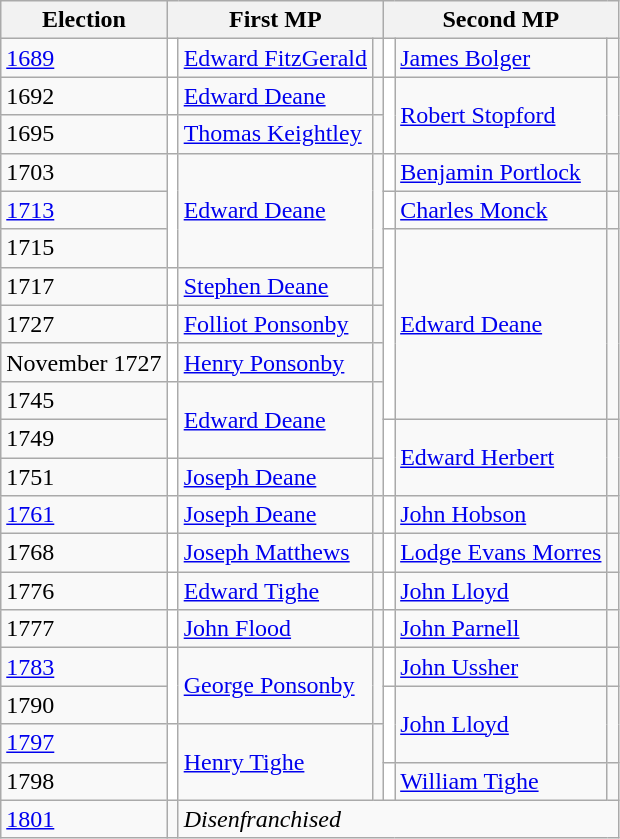<table class="wikitable">
<tr>
<th>Election</th>
<th colspan=3>First MP</th>
<th colspan=3>Second MP</th>
</tr>
<tr>
<td><a href='#'>1689</a></td>
<td style="background-color: white"></td>
<td><a href='#'>Edward FitzGerald</a></td>
<td></td>
<td style="background-color: white"></td>
<td><a href='#'>James Bolger</a></td>
<td></td>
</tr>
<tr>
<td>1692</td>
<td style="background-color: white"></td>
<td><a href='#'>Edward Deane</a></td>
<td></td>
<td rowspan="2" style="background-color: white"></td>
<td rowspan="2"><a href='#'>Robert Stopford</a></td>
<td rowspan="2"></td>
</tr>
<tr>
<td>1695</td>
<td style="background-color: white"></td>
<td><a href='#'>Thomas Keightley</a></td>
<td></td>
</tr>
<tr>
<td>1703</td>
<td rowspan="3" style="background-color: white"></td>
<td rowspan="3"><a href='#'>Edward Deane</a></td>
<td rowspan="3"></td>
<td style="background-color: white"></td>
<td><a href='#'>Benjamin Portlock</a></td>
<td></td>
</tr>
<tr>
<td><a href='#'>1713</a></td>
<td style="background-color: white"></td>
<td><a href='#'>Charles Monck</a></td>
<td></td>
</tr>
<tr>
<td>1715</td>
<td rowspan="5" style="background-color: white"></td>
<td rowspan="5"><a href='#'>Edward Deane</a></td>
<td rowspan="5"></td>
</tr>
<tr>
<td>1717</td>
<td style="background-color: white"></td>
<td><a href='#'>Stephen Deane</a></td>
<td></td>
</tr>
<tr>
<td>1727</td>
<td style="background-color: white"></td>
<td><a href='#'>Folliot Ponsonby</a></td>
<td></td>
</tr>
<tr>
<td>November 1727</td>
<td style="background-color: white"></td>
<td><a href='#'>Henry Ponsonby</a></td>
<td></td>
</tr>
<tr>
<td>1745</td>
<td rowspan="2" style="background-color: white"></td>
<td rowspan="2"><a href='#'>Edward Deane</a></td>
<td rowspan="2"></td>
</tr>
<tr>
<td>1749</td>
<td rowspan="2" style="background-color: white"></td>
<td rowspan="2"><a href='#'>Edward Herbert</a></td>
<td rowspan="2"></td>
</tr>
<tr>
<td>1751</td>
<td style="background-color: white"></td>
<td><a href='#'>Joseph Deane</a></td>
<td></td>
</tr>
<tr>
<td><a href='#'>1761</a></td>
<td style="background-color: white"></td>
<td><a href='#'>Joseph Deane</a></td>
<td></td>
<td style="background-color: white"></td>
<td><a href='#'>John Hobson</a></td>
<td></td>
</tr>
<tr>
<td>1768</td>
<td style="background-color: white"></td>
<td><a href='#'>Joseph Matthews</a></td>
<td></td>
<td style="background-color: white"></td>
<td><a href='#'>Lodge Evans Morres</a></td>
<td></td>
</tr>
<tr>
<td>1776</td>
<td style="background-color: white"></td>
<td><a href='#'>Edward Tighe</a></td>
<td></td>
<td style="background-color: white"></td>
<td><a href='#'>John Lloyd</a></td>
<td></td>
</tr>
<tr>
<td>1777</td>
<td style="background-color: white"></td>
<td><a href='#'>John Flood</a></td>
<td></td>
<td style="background-color: white"></td>
<td><a href='#'>John Parnell</a></td>
<td></td>
</tr>
<tr>
<td><a href='#'>1783</a></td>
<td rowspan="2" style="background-color: white"></td>
<td rowspan="2"><a href='#'>George Ponsonby</a></td>
<td rowspan="2"></td>
<td style="background-color: white"></td>
<td><a href='#'>John Ussher</a></td>
<td></td>
</tr>
<tr>
<td>1790</td>
<td rowspan="2" style="background-color: white"></td>
<td rowspan="2"><a href='#'>John Lloyd</a></td>
<td rowspan="2"></td>
</tr>
<tr>
<td><a href='#'>1797</a></td>
<td rowspan="2" style="background-color: white"></td>
<td rowspan="2"><a href='#'>Henry Tighe</a></td>
<td rowspan="2"></td>
</tr>
<tr>
<td>1798</td>
<td style="background-color: white"></td>
<td><a href='#'>William Tighe</a></td>
<td></td>
</tr>
<tr>
<td><a href='#'>1801</a></td>
<td></td>
<td colspan="5"><em>Disenfranchised</em></td>
</tr>
</table>
